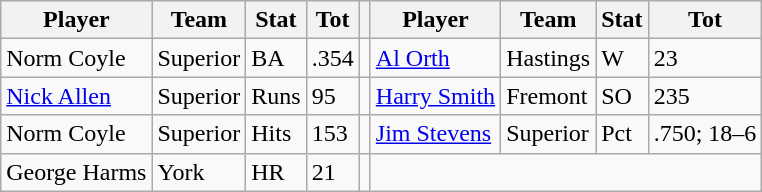<table class="wikitable">
<tr>
<th>Player</th>
<th>Team</th>
<th>Stat</th>
<th>Tot</th>
<th></th>
<th>Player</th>
<th>Team</th>
<th>Stat</th>
<th>Tot</th>
</tr>
<tr>
<td>Norm Coyle</td>
<td>Superior</td>
<td>BA</td>
<td>.354</td>
<td></td>
<td><a href='#'>Al Orth</a></td>
<td>Hastings</td>
<td>W</td>
<td>23</td>
</tr>
<tr>
<td><a href='#'>Nick Allen</a></td>
<td>Superior</td>
<td>Runs</td>
<td>95</td>
<td></td>
<td><a href='#'>Harry Smith</a></td>
<td>Fremont</td>
<td>SO</td>
<td>235</td>
</tr>
<tr>
<td>Norm Coyle</td>
<td>Superior</td>
<td>Hits</td>
<td>153</td>
<td></td>
<td><a href='#'>Jim Stevens</a></td>
<td>Superior</td>
<td>Pct</td>
<td>.750; 18–6</td>
</tr>
<tr>
<td>George Harms</td>
<td>York</td>
<td>HR</td>
<td>21</td>
<td></td>
</tr>
</table>
